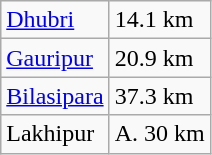<table class="wikitable">
<tr>
<td><a href='#'>Dhubri</a></td>
<td>14.1 km</td>
</tr>
<tr>
<td><a href='#'>Gauripur</a></td>
<td>20.9 km</td>
</tr>
<tr>
<td><a href='#'>Bilasipara</a></td>
<td>37.3 km</td>
</tr>
<tr>
<td>Lakhipur</td>
<td>A. 30 km</td>
</tr>
</table>
